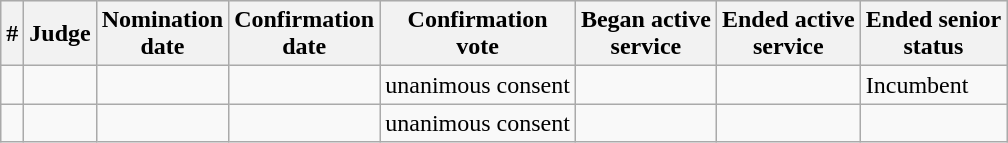<table class="sortable wikitable">
<tr bgcolor="#ececec">
<th>#</th>
<th>Judge</th>
<th>Nomination<br>date</th>
<th>Confirmation<br>date</th>
<th>Confirmation<br>vote</th>
<th>Began active<br>service</th>
<th>Ended active<br>service</th>
<th>Ended senior<br>status</th>
</tr>
<tr>
<td></td>
<td></td>
<td></td>
<td></td>
<td>unanimous consent</td>
<td></td>
<td></td>
<td>Incumbent</td>
</tr>
<tr>
<td></td>
<td></td>
<td></td>
<td></td>
<td>unanimous consent</td>
<td></td>
<td></td>
<td></td>
</tr>
</table>
